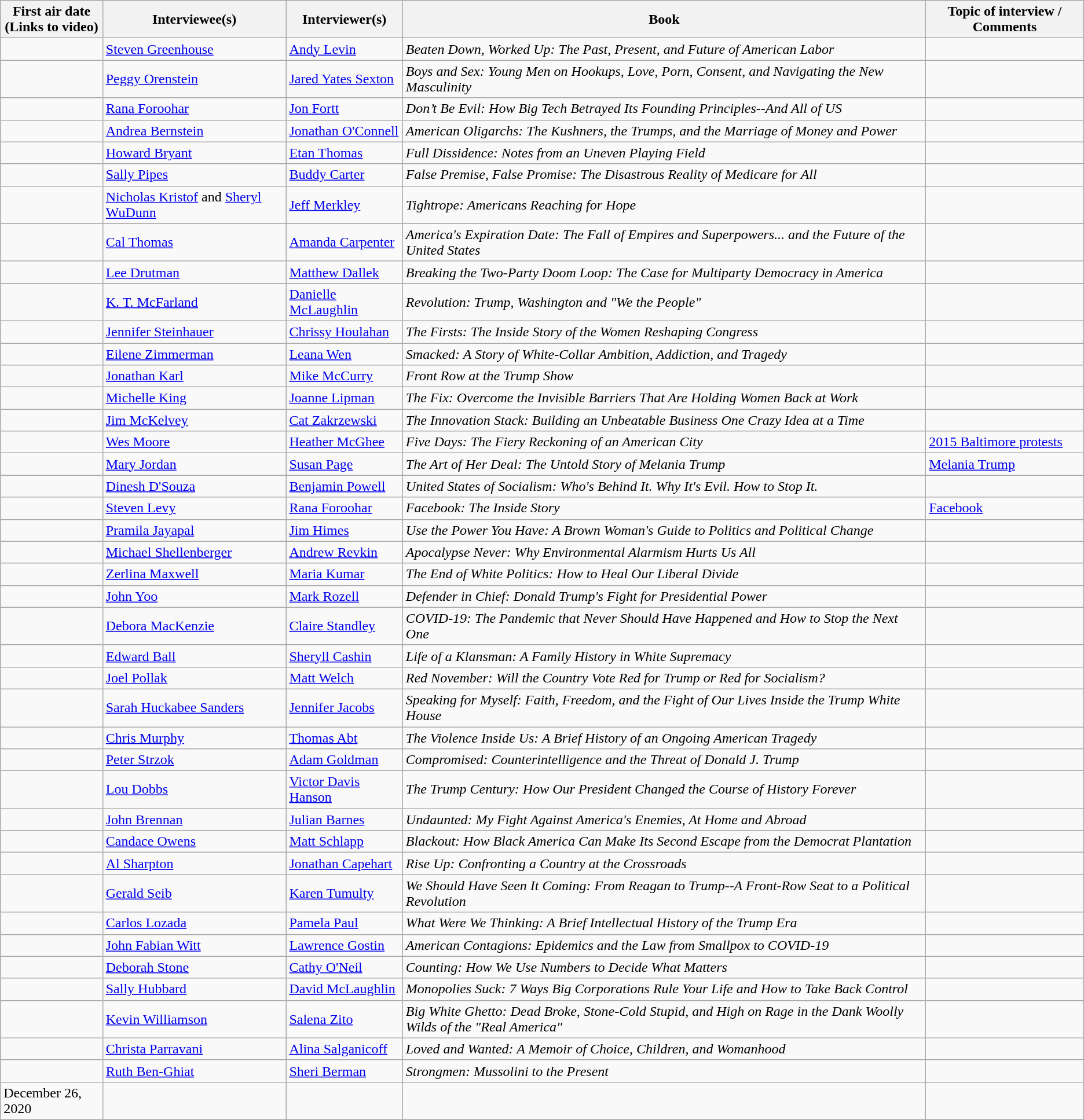<table class="wikitable">
<tr>
<th>First air date<br>(Links to video)</th>
<th>Interviewee(s)</th>
<th>Interviewer(s)</th>
<th>Book</th>
<th>Topic of interview / Comments</th>
</tr>
<tr>
<td></td>
<td><a href='#'>Steven Greenhouse</a></td>
<td><a href='#'>Andy Levin</a></td>
<td><em>Beaten Down, Worked Up: The Past, Present, and Future of American Labor</em></td>
<td></td>
</tr>
<tr>
<td></td>
<td><a href='#'>Peggy Orenstein</a></td>
<td><a href='#'>Jared Yates Sexton</a></td>
<td><em>Boys and Sex: Young Men on Hookups, Love, Porn, Consent, and Navigating the New Masculinity</em></td>
<td></td>
</tr>
<tr>
<td></td>
<td><a href='#'>Rana Foroohar</a></td>
<td><a href='#'>Jon Fortt</a></td>
<td><em>Don’t Be Evil: How Big Tech Betrayed Its Founding Principles--And All of US</em></td>
<td></td>
</tr>
<tr>
<td></td>
<td><a href='#'>Andrea Bernstein</a></td>
<td><a href='#'>Jonathan O'Connell</a></td>
<td><em>American Oligarchs: The Kushners, the Trumps, and the Marriage of Money and Power</em></td>
<td></td>
</tr>
<tr>
<td></td>
<td><a href='#'>Howard Bryant</a></td>
<td><a href='#'>Etan Thomas</a></td>
<td><em>Full Dissidence: Notes from an Uneven Playing Field</em></td>
<td></td>
</tr>
<tr>
<td></td>
<td><a href='#'>Sally Pipes</a></td>
<td><a href='#'>Buddy Carter</a></td>
<td><em>False Premise, False Promise: The Disastrous Reality of Medicare for All</em></td>
<td></td>
</tr>
<tr>
<td></td>
<td><a href='#'>Nicholas Kristof</a> and <a href='#'>Sheryl WuDunn</a></td>
<td><a href='#'>Jeff Merkley</a></td>
<td><em>Tightrope: Americans Reaching for Hope</em></td>
<td></td>
</tr>
<tr>
<td></td>
<td><a href='#'>Cal Thomas</a></td>
<td><a href='#'>Amanda Carpenter</a></td>
<td><em>America's Expiration Date: The Fall of Empires and Superpowers... and the Future of the United States</em></td>
<td></td>
</tr>
<tr>
<td></td>
<td><a href='#'>Lee Drutman</a></td>
<td><a href='#'>Matthew Dallek</a></td>
<td><em>Breaking the Two-Party Doom Loop: The Case for Multiparty Democracy in America</em></td>
<td></td>
</tr>
<tr>
<td></td>
<td><a href='#'>K. T. McFarland</a></td>
<td><a href='#'>Danielle McLaughlin</a></td>
<td><em>Revolution: Trump, Washington and "We the People"</em></td>
<td></td>
</tr>
<tr>
<td></td>
<td><a href='#'>Jennifer Steinhauer</a></td>
<td><a href='#'>Chrissy Houlahan</a></td>
<td><em>The Firsts: The Inside Story of the Women Reshaping Congress</em></td>
<td></td>
</tr>
<tr>
<td></td>
<td><a href='#'>Eilene Zimmerman</a></td>
<td><a href='#'>Leana Wen</a></td>
<td><em>Smacked: A Story of White-Collar Ambition, Addiction, and Tragedy</em></td>
<td></td>
</tr>
<tr>
<td></td>
<td><a href='#'>Jonathan Karl</a></td>
<td><a href='#'>Mike McCurry</a></td>
<td><em>Front Row at the Trump Show</em></td>
<td></td>
</tr>
<tr>
<td></td>
<td><a href='#'>Michelle King</a></td>
<td><a href='#'>Joanne Lipman</a></td>
<td><em>The Fix: Overcome the Invisible Barriers That Are Holding Women Back at Work</em></td>
<td></td>
</tr>
<tr>
<td></td>
<td><a href='#'>Jim McKelvey</a></td>
<td><a href='#'>Cat Zakrzewski</a></td>
<td><em>The Innovation Stack: Building an Unbeatable Business One Crazy Idea at a Time</em></td>
<td></td>
</tr>
<tr>
<td></td>
<td><a href='#'>Wes Moore</a></td>
<td><a href='#'>Heather McGhee</a></td>
<td><em>Five Days: The Fiery Reckoning of an American City</em></td>
<td><a href='#'>2015 Baltimore protests</a></td>
</tr>
<tr>
<td></td>
<td><a href='#'>Mary Jordan</a></td>
<td><a href='#'>Susan Page</a></td>
<td><em>The Art of Her Deal: The Untold Story of Melania Trump</em></td>
<td><a href='#'>Melania Trump</a></td>
</tr>
<tr>
<td></td>
<td><a href='#'>Dinesh D'Souza</a></td>
<td><a href='#'>Benjamin Powell</a></td>
<td><em>United States of Socialism: Who's Behind It. Why It's Evil. How to Stop It.</em></td>
<td></td>
</tr>
<tr>
<td></td>
<td><a href='#'>Steven Levy</a></td>
<td><a href='#'>Rana Foroohar</a></td>
<td><em>Facebook: The Inside Story</em></td>
<td><a href='#'>Facebook</a></td>
</tr>
<tr>
<td></td>
<td><a href='#'>Pramila Jayapal</a></td>
<td><a href='#'>Jim Himes</a></td>
<td><em>Use the Power You Have: A Brown Woman's Guide to Politics and Political Change</em></td>
<td></td>
</tr>
<tr>
<td></td>
<td><a href='#'>Michael Shellenberger</a></td>
<td><a href='#'>Andrew Revkin</a></td>
<td><em>Apocalypse Never: Why Environmental Alarmism Hurts Us All</em></td>
<td></td>
</tr>
<tr>
<td></td>
<td><a href='#'>Zerlina Maxwell</a></td>
<td><a href='#'>Maria Kumar</a></td>
<td><em>The End of White Politics: How to Heal Our Liberal Divide</em></td>
<td></td>
</tr>
<tr>
<td></td>
<td><a href='#'>John Yoo</a></td>
<td><a href='#'>Mark Rozell</a></td>
<td><em>Defender in Chief: Donald Trump's Fight for Presidential Power</em></td>
<td></td>
</tr>
<tr>
<td></td>
<td><a href='#'>Debora MacKenzie</a></td>
<td><a href='#'>Claire Standley</a></td>
<td><em>COVID-19: The Pandemic that Never Should Have Happened and How to Stop the Next One</em></td>
<td></td>
</tr>
<tr>
<td></td>
<td><a href='#'>Edward Ball</a></td>
<td><a href='#'>Sheryll Cashin</a></td>
<td><em>Life of a Klansman: A Family History in White Supremacy</em></td>
<td></td>
</tr>
<tr>
<td></td>
<td><a href='#'>Joel Pollak</a></td>
<td><a href='#'>Matt Welch</a></td>
<td><em>Red November: Will the Country Vote Red for Trump or Red for Socialism?</em></td>
<td></td>
</tr>
<tr>
<td></td>
<td><a href='#'>Sarah Huckabee Sanders</a></td>
<td><a href='#'>Jennifer Jacobs</a></td>
<td><em>Speaking for Myself: Faith, Freedom, and the Fight of Our Lives Inside the Trump White House</em></td>
<td></td>
</tr>
<tr>
<td></td>
<td><a href='#'>Chris Murphy</a></td>
<td><a href='#'>Thomas Abt</a></td>
<td><em>The Violence Inside Us: A Brief History of an Ongoing American Tragedy</em></td>
<td></td>
</tr>
<tr>
<td></td>
<td><a href='#'>Peter Strzok</a></td>
<td><a href='#'>Adam Goldman</a></td>
<td><em>Compromised: Counterintelligence and the Threat of Donald J. Trump</em></td>
<td></td>
</tr>
<tr>
<td></td>
<td><a href='#'>Lou Dobbs</a></td>
<td><a href='#'>Victor Davis Hanson</a></td>
<td><em>The Trump Century: How Our President Changed the Course of History Forever</em></td>
<td></td>
</tr>
<tr>
<td></td>
<td><a href='#'>John Brennan</a></td>
<td><a href='#'>Julian Barnes</a></td>
<td><em>Undaunted: My Fight Against America's Enemies, At Home and Abroad</em></td>
<td></td>
</tr>
<tr>
<td></td>
<td><a href='#'>Candace Owens</a></td>
<td><a href='#'>Matt Schlapp</a></td>
<td><em>Blackout: How Black America Can Make Its Second Escape from the Democrat Plantation</em></td>
<td></td>
</tr>
<tr>
<td></td>
<td><a href='#'>Al Sharpton</a></td>
<td><a href='#'>Jonathan Capehart</a></td>
<td><em>Rise Up: Confronting a Country at the Crossroads</em></td>
<td></td>
</tr>
<tr>
<td></td>
<td><a href='#'>Gerald Seib</a></td>
<td><a href='#'>Karen Tumulty</a></td>
<td><em>We Should Have Seen It Coming: From Reagan to Trump--A Front-Row Seat to a Political Revolution</em></td>
<td></td>
</tr>
<tr>
<td></td>
<td><a href='#'>Carlos Lozada</a></td>
<td><a href='#'>Pamela Paul</a></td>
<td><em>What Were We Thinking: A Brief Intellectual History of the Trump Era</em></td>
<td></td>
</tr>
<tr>
<td></td>
<td><a href='#'>John Fabian Witt</a></td>
<td><a href='#'>Lawrence Gostin</a></td>
<td><em>American Contagions: Epidemics and the Law from Smallpox to COVID-19</em></td>
<td></td>
</tr>
<tr>
<td></td>
<td><a href='#'>Deborah Stone</a></td>
<td><a href='#'>Cathy O'Neil</a></td>
<td><em>Counting: How We Use Numbers to Decide What Matters</em></td>
<td></td>
</tr>
<tr>
<td></td>
<td><a href='#'>Sally Hubbard</a></td>
<td><a href='#'>David McLaughlin</a></td>
<td><em>Monopolies Suck: 7 Ways Big Corporations Rule Your Life and How to Take Back Control</em></td>
<td></td>
</tr>
<tr>
<td></td>
<td><a href='#'>Kevin Williamson</a></td>
<td><a href='#'>Salena Zito</a></td>
<td><em>Big White Ghetto: Dead Broke, Stone-Cold Stupid, and High on Rage in the Dank Woolly Wilds of the "Real America"</em></td>
<td></td>
</tr>
<tr>
<td></td>
<td><a href='#'>Christa Parravani</a></td>
<td><a href='#'>Alina Salganicoff</a></td>
<td><em>Loved and Wanted: A Memoir of Choice, Children, and Womanhood</em></td>
<td></td>
</tr>
<tr>
<td></td>
<td><a href='#'>Ruth Ben-Ghiat</a></td>
<td><a href='#'>Sheri Berman</a></td>
<td><em>Strongmen: Mussolini to the Present</em></td>
<td></td>
</tr>
<tr>
<td>December 26, 2020</td>
<td></td>
<td></td>
<td></td>
<td></td>
</tr>
</table>
